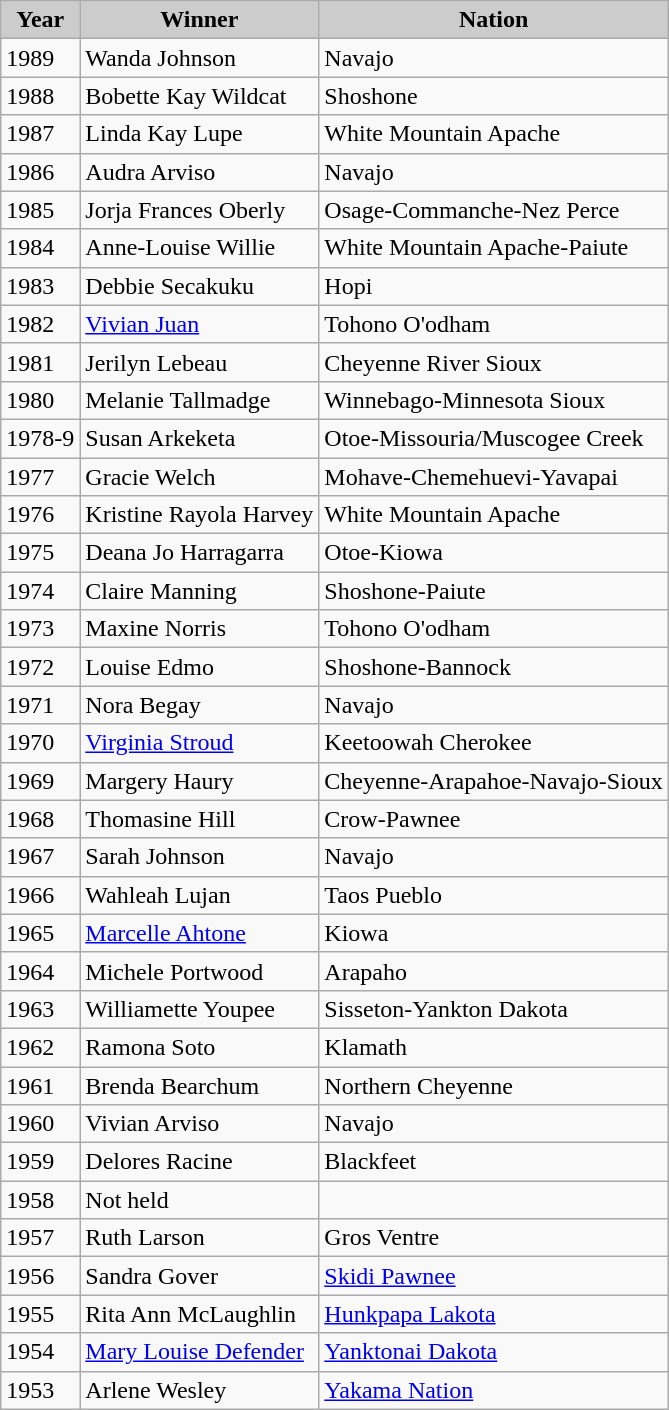<table class="wikitable">
<tr>
<th style="background:#ccc; ">Year</th>
<th style="background:#ccc;">Winner</th>
<th style="background:#ccc; ">Nation</th>
</tr>
<tr>
<td>1989</td>
<td>Wanda Johnson</td>
<td>Navajo</td>
</tr>
<tr>
<td>1988</td>
<td>Bobette Kay Wildcat</td>
<td>Shoshone</td>
</tr>
<tr>
<td>1987</td>
<td>Linda Kay Lupe</td>
<td>White Mountain Apache</td>
</tr>
<tr>
<td>1986</td>
<td>Audra Arviso</td>
<td>Navajo</td>
</tr>
<tr>
<td>1985</td>
<td>Jorja Frances Oberly</td>
<td>Osage-Commanche-Nez Perce</td>
</tr>
<tr>
<td>1984</td>
<td>Anne-Louise Willie</td>
<td>White Mountain Apache-Paiute</td>
</tr>
<tr>
<td>1983</td>
<td>Debbie Secakuku</td>
<td>Hopi</td>
</tr>
<tr>
<td>1982</td>
<td><a href='#'>Vivian Juan</a></td>
<td>Tohono O'odham</td>
</tr>
<tr>
<td>1981</td>
<td>Jerilyn Lebeau</td>
<td>Cheyenne River Sioux</td>
</tr>
<tr>
<td>1980</td>
<td>Melanie Tallmadge</td>
<td>Winnebago-Minnesota Sioux</td>
</tr>
<tr>
<td>1978-9</td>
<td>Susan Arkeketa</td>
<td>Otoe-Missouria/Muscogee Creek</td>
</tr>
<tr>
<td>1977</td>
<td>Gracie Welch</td>
<td>Mohave-Chemehuevi-Yavapai</td>
</tr>
<tr>
<td>1976</td>
<td>Kristine Rayola Harvey</td>
<td>White Mountain Apache</td>
</tr>
<tr>
<td>1975</td>
<td>Deana Jo Harragarra</td>
<td>Otoe-Kiowa</td>
</tr>
<tr>
<td>1974</td>
<td>Claire Manning</td>
<td>Shoshone-Paiute</td>
</tr>
<tr>
<td>1973</td>
<td>Maxine Norris</td>
<td>Tohono O'odham</td>
</tr>
<tr>
<td>1972</td>
<td>Louise Edmo</td>
<td>Shoshone-Bannock</td>
</tr>
<tr>
<td>1971</td>
<td>Nora Begay</td>
<td>Navajo</td>
</tr>
<tr>
<td>1970</td>
<td><a href='#'>Virginia Stroud</a></td>
<td>Keetoowah Cherokee</td>
</tr>
<tr>
<td>1969</td>
<td>Margery Haury</td>
<td>Cheyenne-Arapahoe-Navajo-Sioux</td>
</tr>
<tr>
<td>1968</td>
<td>Thomasine Hill</td>
<td>Crow-Pawnee</td>
</tr>
<tr>
<td>1967</td>
<td>Sarah Johnson</td>
<td>Navajo</td>
</tr>
<tr>
<td>1966</td>
<td>Wahleah Lujan</td>
<td>Taos Pueblo</td>
</tr>
<tr>
<td>1965</td>
<td><a href='#'>Marcelle Ahtone</a></td>
<td>Kiowa</td>
</tr>
<tr>
<td>1964</td>
<td>Michele Portwood</td>
<td>Arapaho</td>
</tr>
<tr>
<td>1963</td>
<td>Williamette Youpee</td>
<td>Sisseton-Yankton Dakota</td>
</tr>
<tr>
<td>1962</td>
<td>Ramona Soto</td>
<td>Klamath</td>
</tr>
<tr>
<td>1961</td>
<td>Brenda Bearchum</td>
<td>Northern Cheyenne</td>
</tr>
<tr>
<td>1960</td>
<td>Vivian Arviso</td>
<td>Navajo</td>
</tr>
<tr>
<td>1959</td>
<td>Delores Racine</td>
<td>Blackfeet</td>
</tr>
<tr>
<td>1958</td>
<td>Not held</td>
<td> </td>
</tr>
<tr>
<td>1957</td>
<td>Ruth Larson</td>
<td>Gros Ventre</td>
</tr>
<tr>
<td>1956</td>
<td>Sandra Gover</td>
<td><a href='#'>Skidi Pawnee</a></td>
</tr>
<tr>
<td>1955</td>
<td>Rita Ann McLaughlin</td>
<td><a href='#'>Hunkpapa Lakota</a></td>
</tr>
<tr>
<td>1954</td>
<td><a href='#'>Mary Louise Defender</a></td>
<td><a href='#'>Yanktonai Dakota</a></td>
</tr>
<tr>
<td>1953</td>
<td>Arlene Wesley</td>
<td><a href='#'>Yakama Nation</a></td>
</tr>
</table>
